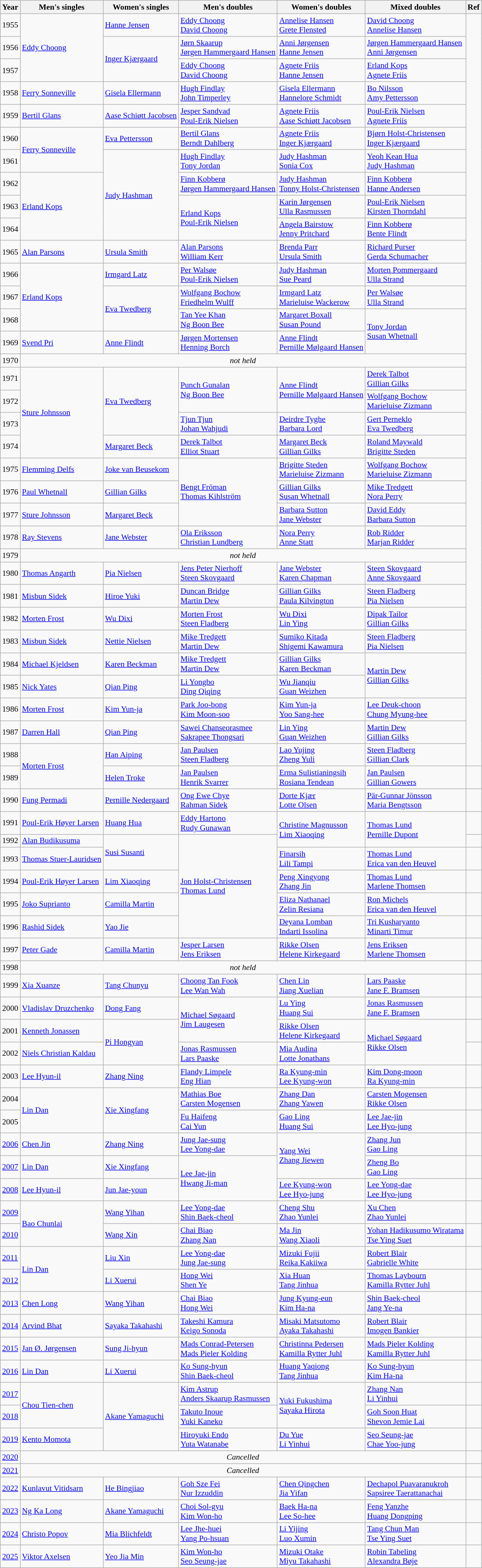<table class=wikitable style="font-size:90%">
<tr>
<th>Year</th>
<th>Men's singles</th>
<th>Women's singles</th>
<th>Men's doubles</th>
<th>Women's doubles</th>
<th>Mixed doubles</th>
<th>Ref</th>
</tr>
<tr>
<td>1955</td>
<td rowspan="3"> <a href='#'>Eddy Choong</a></td>
<td> <a href='#'>Hanne Jensen</a></td>
<td> <a href='#'>Eddy Choong</a><br> <a href='#'>David Choong</a></td>
<td> <a href='#'>Annelise Hansen</a><br>  <a href='#'>Grete Flensted</a></td>
<td> <a href='#'>David Choong</a><br> <a href='#'>Annelise Hansen</a></td>
</tr>
<tr>
<td>1956</td>
<td rowspan="2"> <a href='#'>Inger Kjærgaard</a></td>
<td> <a href='#'>Jørn Skaarup</a><br> <a href='#'>Jørgen Hammergaard Hansen</a></td>
<td> <a href='#'>Anni Jørgensen</a><br>  <a href='#'>Hanne Jensen</a></td>
<td> <a href='#'>Jørgen Hammergaard Hansen</a><br> <a href='#'>Anni Jørgensen</a></td>
</tr>
<tr>
<td>1957</td>
<td> <a href='#'>Eddy Choong</a><br> <a href='#'>David Choong</a></td>
<td> <a href='#'>Agnete Friis</a><br> <a href='#'>Hanne Jensen</a></td>
<td> <a href='#'>Erland Kops</a><br> <a href='#'>Agnete Friis</a></td>
</tr>
<tr>
<td>1958</td>
<td> <a href='#'>Ferry Sonneville</a></td>
<td> <a href='#'>Gisela Ellermann</a></td>
<td> <a href='#'>Hugh Findlay</a><br> <a href='#'>John Timperley</a></td>
<td> <a href='#'>Gisela Ellermann</a><br> <a href='#'>Hannelore Schmidt</a></td>
<td> <a href='#'>Bo Nilsson</a><br> <a href='#'>Amy Pettersson</a></td>
</tr>
<tr>
<td>1959</td>
<td> <a href='#'>Bertil Glans</a></td>
<td> <a href='#'>Aase Schiøtt Jacobsen</a></td>
<td> <a href='#'>Jesper Sandvad</a><br> <a href='#'>Poul-Erik Nielsen</a></td>
<td> <a href='#'>Agnete Friis</a><br> <a href='#'>Aase Schiøtt Jacobsen</a></td>
<td> <a href='#'>Poul-Erik Nielsen</a><br> <a href='#'>Agnete Friis</a></td>
</tr>
<tr>
<td>1960</td>
<td rowspan="2"> <a href='#'>Ferry Sonneville</a></td>
<td> <a href='#'>Eva Pettersson</a></td>
<td> <a href='#'>Bertil Glans</a><br> <a href='#'>Berndt Dahlberg</a></td>
<td> <a href='#'>Agnete Friis</a><br> <a href='#'>Inger Kjærgaard</a></td>
<td> <a href='#'>Bjørn Holst-Christensen</a><br> <a href='#'>Inger Kjærgaard</a></td>
</tr>
<tr>
<td>1961</td>
<td rowspan="4"> <a href='#'>Judy Hashman</a></td>
<td> <a href='#'>Hugh Findlay</a><br> <a href='#'>Tony Jordan</a></td>
<td> <a href='#'>Judy Hashman</a><br> <a href='#'>Sonia Cox</a></td>
<td> <a href='#'>Yeoh Kean Hua</a><br> <a href='#'>Judy Hashman</a></td>
</tr>
<tr>
<td>1962</td>
<td rowspan="3"> <a href='#'>Erland Kops</a></td>
<td> <a href='#'>Finn Kobberø</a><br> <a href='#'>Jørgen Hammergaard Hansen</a></td>
<td> <a href='#'>Judy Hashman</a><br> <a href='#'>Tonny Holst-Christensen</a></td>
<td> <a href='#'>Finn Kobberø</a><br> <a href='#'>Hanne Andersen</a></td>
</tr>
<tr>
<td>1963</td>
<td rowspan="2"> <a href='#'>Erland Kops</a><br> <a href='#'>Poul-Erik Nielsen</a></td>
<td> <a href='#'>Karin Jørgensen</a><br> <a href='#'>Ulla Rasmussen</a></td>
<td> <a href='#'>Poul-Erik Nielsen</a><br> <a href='#'>Kirsten Thorndahl</a></td>
</tr>
<tr>
<td>1964</td>
<td> <a href='#'>Angela Bairstow</a><br> <a href='#'>Jenny Pritchard</a></td>
<td> <a href='#'>Finn Kobberø</a><br> <a href='#'>Bente Flindt</a></td>
</tr>
<tr>
<td>1965</td>
<td> <a href='#'>Alan Parsons</a></td>
<td> <a href='#'>Ursula Smith</a></td>
<td> <a href='#'>Alan Parsons</a><br> <a href='#'>William Kerr</a></td>
<td> <a href='#'>Brenda Parr</a><br><a href='#'>Ursula Smith</a></td>
<td> <a href='#'>Richard Purser</a><br> <a href='#'>Gerda Schumacher</a></td>
</tr>
<tr>
<td>1966</td>
<td rowspan="3"> <a href='#'>Erland Kops</a></td>
<td> <a href='#'>Irmgard Latz</a></td>
<td> <a href='#'>Per Walsøe</a><br> <a href='#'>Poul-Erik Nielsen</a></td>
<td> <a href='#'>Judy Hashman</a><br> <a href='#'>Sue Peard</a></td>
<td> <a href='#'>Morten Pommergaard</a><br> <a href='#'>Ulla Strand</a></td>
</tr>
<tr>
<td>1967</td>
<td rowspan="2"> <a href='#'>Eva Twedberg</a></td>
<td> <a href='#'>Wolfgang Bochow</a><br> <a href='#'>Friedhelm Wulff</a></td>
<td> <a href='#'>Irmgard Latz</a><br> <a href='#'>Marieluise Wackerow</a></td>
<td> <a href='#'>Per Walsøe</a><br> <a href='#'>Ulla Strand</a></td>
</tr>
<tr>
<td>1968</td>
<td> <a href='#'>Tan Yee Khan</a><br> <a href='#'>Ng Boon Bee</a></td>
<td> <a href='#'>Margaret Boxall</a><br> <a href='#'>Susan Pound</a></td>
<td rowspan="2"> <a href='#'>Tony Jordan</a><br> <a href='#'>Susan Whetnall</a></td>
</tr>
<tr>
<td>1969</td>
<td> <a href='#'>Svend Pri</a></td>
<td> <a href='#'>Anne Flindt</a></td>
<td> <a href='#'>Jørgen Mortensen</a><br> <a href='#'>Henning Borch</a></td>
<td> <a href='#'>Anne Flindt</a><br> <a href='#'>Pernille Mølgaard Hansen</a></td>
</tr>
<tr>
<td>1970</td>
<td colspan="5" align="center"><em>not held</em></td>
</tr>
<tr>
<td>1971</td>
<td rowspan="4"> <a href='#'>Sture Johnsson</a></td>
<td rowspan="3"> <a href='#'>Eva Twedberg</a></td>
<td rowspan="2"> <a href='#'>Punch Gunalan</a><br> <a href='#'>Ng Boon Bee</a></td>
<td rowspan="2"> <a href='#'>Anne Flindt</a><br> <a href='#'>Pernille Mølgaard Hansen</a></td>
<td> <a href='#'>Derek Talbot</a><br> <a href='#'>Gillian Gilks</a></td>
</tr>
<tr>
<td>1972</td>
<td> <a href='#'>Wolfgang Bochow</a><br> <a href='#'>Marieluise Zizmann</a></td>
</tr>
<tr>
<td>1973</td>
<td> <a href='#'>Tjun Tjun</a><br> <a href='#'>Johan Wahjudi</a></td>
<td> <a href='#'>Deirdre Tyghe</a><br> <a href='#'>Barbara Lord</a></td>
<td> <a href='#'>Gert Perneklo</a><br> <a href='#'>Eva Twedberg</a></td>
</tr>
<tr>
<td>1974</td>
<td> <a href='#'>Margaret Beck</a></td>
<td> <a href='#'>Derek Talbot</a><br> <a href='#'>Elliot Stuart</a></td>
<td> <a href='#'>Margaret Beck</a><br> <a href='#'>Gillian Gilks</a></td>
<td> <a href='#'>Roland Maywald</a><br> <a href='#'>Brigitte Steden</a></td>
</tr>
<tr>
<td>1975</td>
<td> <a href='#'>Flemming Delfs</a></td>
<td> <a href='#'>Joke van Beusekom</a></td>
<td rowspan="3"> <a href='#'>Bengt Fröman</a><br> <a href='#'>Thomas Kihlström</a></td>
<td> <a href='#'>Brigitte Steden</a><br> <a href='#'>Marieluise Zizmann</a></td>
<td> <a href='#'>Wolfgang Bochow</a><br> <a href='#'>Marieluise Zizmann</a></td>
</tr>
<tr>
<td>1976</td>
<td> <a href='#'>Paul Whetnall</a></td>
<td> <a href='#'>Gillian Gilks</a></td>
<td> <a href='#'>Gillian Gilks</a><br> <a href='#'>Susan Whetnall</a></td>
<td> <a href='#'>Mike Tredgett</a><br> <a href='#'>Nora Perry</a></td>
</tr>
<tr>
<td>1977</td>
<td> <a href='#'>Sture Johnsson</a></td>
<td> <a href='#'>Margaret Beck</a></td>
<td> <a href='#'>Barbara Sutton</a><br> <a href='#'>Jane Webster</a></td>
<td> <a href='#'>David Eddy</a><br> <a href='#'>Barbara Sutton</a></td>
</tr>
<tr>
<td>1978</td>
<td> <a href='#'>Ray Stevens</a></td>
<td> <a href='#'>Jane Webster</a></td>
<td> <a href='#'>Ola Eriksson</a><br> <a href='#'>Christian Lundberg</a></td>
<td> <a href='#'>Nora Perry</a><br> <a href='#'>Anne Statt</a></td>
<td> <a href='#'>Rob Ridder</a><br> <a href='#'>Marjan Ridder</a></td>
</tr>
<tr>
<td>1979</td>
<td colspan="5" align="center"><em>not held</em></td>
</tr>
<tr>
<td>1980</td>
<td> <a href='#'>Thomas Angarth</a></td>
<td> <a href='#'>Pia Nielsen</a></td>
<td> <a href='#'>Jens Peter Nierhoff</a><br> <a href='#'>Steen Skovgaard</a></td>
<td> <a href='#'>Jane Webster</a><br> <a href='#'>Karen Chapman</a></td>
<td> <a href='#'>Steen Skovgaard</a><br> <a href='#'>Anne Skovgaard</a></td>
</tr>
<tr>
<td>1981</td>
<td> <a href='#'>Misbun Sidek</a></td>
<td> <a href='#'>Hiroe Yuki</a></td>
<td> <a href='#'>Duncan Bridge</a><br> <a href='#'>Martin Dew</a></td>
<td> <a href='#'>Gillian Gilks</a><br> <a href='#'>Paula Kilvington</a></td>
<td> <a href='#'>Steen Fladberg</a><br> <a href='#'>Pia Nielsen</a></td>
</tr>
<tr>
<td>1982</td>
<td> <a href='#'>Morten Frost</a></td>
<td> <a href='#'>Wu Dixi</a></td>
<td> <a href='#'>Morten Frost</a><br> <a href='#'>Steen Fladberg</a></td>
<td> <a href='#'>Wu Dixi</a><br> <a href='#'>Lin Ying</a></td>
<td> <a href='#'>Dipak Tailor</a><br> <a href='#'>Gillian Gilks</a></td>
</tr>
<tr>
<td>1983</td>
<td> <a href='#'>Misbun Sidek</a></td>
<td> <a href='#'>Nettie Nielsen</a></td>
<td> <a href='#'>Mike Tredgett</a><br> <a href='#'>Martin Dew</a></td>
<td> <a href='#'>Sumiko Kitada</a><br> <a href='#'>Shigemi Kawamura</a></td>
<td> <a href='#'>Steen Fladberg</a><br> <a href='#'>Pia Nielsen</a></td>
</tr>
<tr>
<td>1984</td>
<td> <a href='#'>Michael Kjeldsen</a></td>
<td> <a href='#'>Karen Beckman</a></td>
<td> <a href='#'>Mike Tredgett</a><br> <a href='#'>Martin Dew</a></td>
<td> <a href='#'>Gillian Gilks</a><br> <a href='#'>Karen Beckman</a></td>
<td rowspan="2"> <a href='#'>Martin Dew</a><br> <a href='#'>Gillian Gilks</a></td>
</tr>
<tr>
<td>1985</td>
<td> <a href='#'>Nick Yates</a></td>
<td> <a href='#'>Qian Ping</a></td>
<td> <a href='#'>Li Yongbo</a><br> <a href='#'>Ding Qiqing</a></td>
<td> <a href='#'>Wu Jianqiu</a><br> <a href='#'>Guan Weizhen</a></td>
</tr>
<tr>
<td>1986</td>
<td> <a href='#'>Morten Frost</a></td>
<td> <a href='#'>Kim Yun-ja</a></td>
<td> <a href='#'>Park Joo-bong</a><br> <a href='#'>Kim Moon-soo</a></td>
<td> <a href='#'>Kim Yun-ja</a><br> <a href='#'>Yoo Sang-hee</a></td>
<td> <a href='#'>Lee Deuk-choon</a><br> <a href='#'>Chung Myung-hee</a></td>
</tr>
<tr>
<td>1987</td>
<td> <a href='#'>Darren Hall</a></td>
<td> <a href='#'>Qian Ping</a></td>
<td> <a href='#'>Sawei Chanseorasmee</a><br> <a href='#'>Sakrapee Thongsari</a></td>
<td> <a href='#'>Lin Ying</a><br> <a href='#'>Guan Weizhen</a></td>
<td> <a href='#'>Martin Dew</a><br> <a href='#'>Gillian Gilks</a></td>
</tr>
<tr>
<td>1988</td>
<td rowspan="2"> <a href='#'>Morten Frost</a></td>
<td> <a href='#'>Han Aiping</a></td>
<td> <a href='#'>Jan Paulsen</a><br> <a href='#'>Steen Fladberg</a></td>
<td> <a href='#'>Lao Yujing</a><br> <a href='#'>Zheng Yuli</a></td>
<td> <a href='#'>Steen Fladberg</a><br> <a href='#'>Gillian Clark</a></td>
</tr>
<tr>
<td>1989</td>
<td> <a href='#'>Helen Troke</a></td>
<td> <a href='#'>Jan Paulsen</a><br> <a href='#'>Henrik Svarrer</a></td>
<td> <a href='#'>Erma Sulistianingsih</a><br> <a href='#'>Rosiana Tendean</a></td>
<td> <a href='#'>Jan Paulsen</a><br> <a href='#'>Gillian Gowers</a></td>
<td></td>
</tr>
<tr>
<td>1990</td>
<td> <a href='#'>Fung Permadi</a></td>
<td> <a href='#'>Pernille Nedergaard</a></td>
<td> <a href='#'>Ong Ewe Chye</a><br> <a href='#'>Rahman Sidek</a></td>
<td> <a href='#'>Dorte Kjær</a><br> <a href='#'>Lotte Olsen</a></td>
<td> <a href='#'>Pär-Gunnar Jönsson</a><br> <a href='#'>Maria Bengtsson</a></td>
<td></td>
</tr>
<tr>
<td>1991</td>
<td> <a href='#'>Poul-Erik Høyer Larsen</a></td>
<td> <a href='#'>Huang Hua</a></td>
<td> <a href='#'>Eddy Hartono</a><br> <a href='#'>Rudy Gunawan</a></td>
<td rowspan="2"> <a href='#'>Christine Magnusson</a><br> <a href='#'>Lim Xiaoqing</a></td>
<td rowspan="2"> <a href='#'>Thomas Lund</a><br> <a href='#'>Pernille Dupont</a></td>
<td></td>
</tr>
<tr>
<td>1992</td>
<td> <a href='#'>Alan Budikusuma</a></td>
<td rowspan="2"> <a href='#'>Susi Susanti</a></td>
<td rowspan="5"> <a href='#'>Jon Holst-Christensen</a><br> <a href='#'>Thomas Lund</a></td>
<td></td>
</tr>
<tr>
<td>1993</td>
<td> <a href='#'>Thomas Stuer-Lauridsen</a></td>
<td> <a href='#'>Finarsih</a><br> <a href='#'>Lili Tampi</a></td>
<td> <a href='#'>Thomas Lund</a><br> <a href='#'>Erica van den Heuvel</a></td>
<td></td>
</tr>
<tr>
<td>1994</td>
<td> <a href='#'>Poul-Erik Høyer Larsen</a></td>
<td> <a href='#'>Lim Xiaoqing</a></td>
<td> <a href='#'>Peng Xingyong</a><br> <a href='#'>Zhang Jin</a></td>
<td> <a href='#'>Thomas Lund</a><br> <a href='#'>Marlene Thomsen</a></td>
<td></td>
</tr>
<tr>
<td>1995</td>
<td> <a href='#'>Joko Suprianto</a></td>
<td> <a href='#'>Camilla Martin</a></td>
<td> <a href='#'>Eliza Nathanael</a><br> <a href='#'>Zelin Resiana</a></td>
<td> <a href='#'>Ron Michels</a><br> <a href='#'>Erica van den Heuvel</a></td>
<td></td>
</tr>
<tr>
<td>1996</td>
<td> <a href='#'>Rashid Sidek</a></td>
<td> <a href='#'>Yao Jie</a></td>
<td> <a href='#'>Deyana Lomban</a><br> <a href='#'>Indarti Issolina</a></td>
<td> <a href='#'>Tri Kusharyanto</a><br> <a href='#'>Minarti Timur</a></td>
<td></td>
</tr>
<tr>
<td>1997</td>
<td> <a href='#'>Peter Gade</a></td>
<td> <a href='#'>Camilla Martin</a></td>
<td> <a href='#'>Jesper Larsen</a><br> <a href='#'>Jens Eriksen</a></td>
<td> <a href='#'>Rikke Olsen</a><br> <a href='#'>Helene Kirkegaard</a></td>
<td> <a href='#'>Jens Eriksen</a><br> <a href='#'>Marlene Thomsen</a></td>
<td></td>
</tr>
<tr>
<td>1998</td>
<td colspan="5" align="center"><em>not held</em></td>
</tr>
<tr>
<td>1999</td>
<td> <a href='#'>Xia Xuanze</a></td>
<td> <a href='#'>Tang Chunyu</a></td>
<td> <a href='#'>Choong Tan Fook</a><br> <a href='#'>Lee Wan Wah</a></td>
<td> <a href='#'>Chen Lin</a><br> <a href='#'>Jiang Xuelian</a></td>
<td> <a href='#'>Lars Paaske</a><br> <a href='#'>Jane F. Bramsen</a></td>
<td></td>
</tr>
<tr>
<td>2000</td>
<td> <a href='#'>Vladislav Druzchenko</a></td>
<td> <a href='#'>Dong Fang</a></td>
<td rowspan="2"> <a href='#'>Michael Søgaard</a><br> <a href='#'>Jim Laugesen</a></td>
<td> <a href='#'>Lu Ying</a><br> <a href='#'>Huang Sui</a></td>
<td> <a href='#'>Jonas Rasmussen</a><br> <a href='#'>Jane F. Bramsen</a></td>
<td></td>
</tr>
<tr>
<td>2001</td>
<td> <a href='#'>Kenneth Jonassen</a></td>
<td rowspan="2"> <a href='#'>Pi Hongyan</a></td>
<td> <a href='#'>Rikke Olsen</a><br> <a href='#'>Helene Kirkegaard</a></td>
<td rowspan="2"> <a href='#'>Michael Søgaard</a><br> <a href='#'>Rikke Olsen</a></td>
<td></td>
</tr>
<tr>
<td>2002</td>
<td> <a href='#'>Niels Christian Kaldau</a></td>
<td> <a href='#'>Jonas Rasmussen</a><br> <a href='#'>Lars Paaske</a></td>
<td> <a href='#'>Mia Audina</a><br> <a href='#'>Lotte Jonathans</a></td>
<td></td>
</tr>
<tr>
<td>2003</td>
<td> <a href='#'>Lee Hyun-il</a></td>
<td> <a href='#'>Zhang Ning</a></td>
<td> <a href='#'>Flandy Limpele</a><br> <a href='#'>Eng Hian</a></td>
<td> <a href='#'>Ra Kyung-min</a><br> <a href='#'>Lee Kyung-won</a></td>
<td> <a href='#'>Kim Dong-moon</a><br> <a href='#'>Ra Kyung-min</a></td>
<td></td>
</tr>
<tr>
<td>2004</td>
<td rowspan="2"> <a href='#'>Lin Dan</a></td>
<td rowspan="2"> <a href='#'>Xie Xingfang</a></td>
<td> <a href='#'>Mathias Boe</a><br> <a href='#'>Carsten Mogensen</a></td>
<td> <a href='#'>Zhang Dan</a><br> <a href='#'>Zhang Yawen</a></td>
<td> <a href='#'>Carsten Mogensen</a><br> <a href='#'>Rikke Olsen</a></td>
<td></td>
</tr>
<tr>
<td>2005</td>
<td> <a href='#'>Fu Haifeng</a><br> <a href='#'>Cai Yun</a></td>
<td> <a href='#'>Gao Ling</a><br> <a href='#'>Huang Sui</a></td>
<td> <a href='#'>Lee Jae-jin</a><br> <a href='#'>Lee Hyo-jung</a></td>
<td></td>
</tr>
<tr>
<td><a href='#'>2006</a></td>
<td> <a href='#'>Chen Jin</a></td>
<td> <a href='#'>Zhang Ning</a></td>
<td> <a href='#'>Jung Jae-sung</a><br> <a href='#'>Lee Yong-dae</a></td>
<td rowspan="2"> <a href='#'>Yang Wei</a><br> <a href='#'>Zhang Jiewen</a></td>
<td> <a href='#'>Zhang Jun</a><br> <a href='#'>Gao Ling</a></td>
<td></td>
</tr>
<tr>
<td><a href='#'>2007</a></td>
<td> <a href='#'>Lin Dan</a></td>
<td> <a href='#'>Xie Xingfang</a></td>
<td rowspan="2"> <a href='#'>Lee Jae-jin</a><br> <a href='#'>Hwang Ji-man</a></td>
<td> <a href='#'>Zheng Bo</a><br> <a href='#'>Gao Ling</a></td>
<td></td>
</tr>
<tr>
<td><a href='#'>2008</a></td>
<td> <a href='#'>Lee Hyun-il</a></td>
<td> <a href='#'>Jun Jae-youn</a></td>
<td> <a href='#'>Lee Kyung-won</a><br> <a href='#'>Lee Hyo-jung</a></td>
<td> <a href='#'>Lee Yong-dae</a><br> <a href='#'>Lee Hyo-jung</a></td>
<td></td>
</tr>
<tr>
<td><a href='#'>2009</a></td>
<td rowspan="2"> <a href='#'>Bao Chunlai</a></td>
<td> <a href='#'>Wang Yihan</a></td>
<td> <a href='#'>Lee Yong-dae</a><br> <a href='#'>Shin Baek-cheol</a></td>
<td> <a href='#'>Cheng Shu</a><br> <a href='#'>Zhao Yunlei</a></td>
<td> <a href='#'>Xu Chen</a><br> <a href='#'>Zhao Yunlei</a></td>
<td></td>
</tr>
<tr>
<td><a href='#'>2010</a></td>
<td> <a href='#'>Wang Xin</a></td>
<td> <a href='#'>Chai Biao</a><br> <a href='#'>Zhang Nan</a></td>
<td> <a href='#'>Ma Jin</a><br> <a href='#'>Wang Xiaoli</a></td>
<td> <a href='#'>Yohan Hadikusumo Wiratama</a><br> <a href='#'>Tse Ying Suet</a></td>
<td></td>
</tr>
<tr>
<td><a href='#'>2011</a></td>
<td rowspan="2"> <a href='#'>Lin Dan</a></td>
<td> <a href='#'>Liu Xin</a></td>
<td> <a href='#'>Lee Yong-dae</a><br> <a href='#'>Jung Jae-sung</a></td>
<td> <a href='#'>Mizuki Fujii</a><br> <a href='#'>Reika Kakiiwa</a></td>
<td> <a href='#'>Robert Blair</a><br> <a href='#'>Gabrielle White</a></td>
<td></td>
</tr>
<tr>
<td><a href='#'>2012</a></td>
<td> <a href='#'>Li Xuerui</a></td>
<td> <a href='#'>Hong Wei</a><br> <a href='#'>Shen Ye</a></td>
<td> <a href='#'>Xia Huan</a><br> <a href='#'>Tang Jinhua</a></td>
<td> <a href='#'>Thomas Laybourn</a><br> <a href='#'>Kamilla Rytter Juhl</a></td>
<td></td>
</tr>
<tr>
<td><a href='#'>2013</a></td>
<td> <a href='#'>Chen Long</a></td>
<td> <a href='#'>Wang Yihan</a></td>
<td> <a href='#'>Chai Biao</a><br> <a href='#'>Hong Wei</a></td>
<td> <a href='#'>Jung Kyung-eun</a><br> <a href='#'>Kim Ha-na</a></td>
<td> <a href='#'>Shin Baek-cheol</a><br> <a href='#'>Jang Ye-na</a></td>
<td></td>
</tr>
<tr>
<td><a href='#'>2014</a></td>
<td> <a href='#'>Arvind Bhat</a></td>
<td> <a href='#'>Sayaka Takahashi</a></td>
<td> <a href='#'>Takeshi Kamura</a><br> <a href='#'>Keigo Sonoda</a></td>
<td> <a href='#'>Misaki Matsutomo</a><br> <a href='#'>Ayaka Takahashi</a></td>
<td> <a href='#'>Robert Blair</a><br> <a href='#'>Imogen Bankier</a></td>
<td></td>
</tr>
<tr>
<td><a href='#'>2015</a></td>
<td> <a href='#'>Jan Ø. Jørgensen</a></td>
<td> <a href='#'>Sung Ji-hyun</a></td>
<td> <a href='#'>Mads Conrad-Petersen</a><br> <a href='#'>Mads Pieler Kolding</a></td>
<td> <a href='#'>Christinna Pedersen</a><br> <a href='#'>Kamilla Rytter Juhl</a></td>
<td> <a href='#'>Mads Pieler Kolding</a><br> <a href='#'>Kamilla Rytter Juhl</a></td>
<td></td>
</tr>
<tr>
<td><a href='#'>2016</a></td>
<td> <a href='#'>Lin Dan</a></td>
<td> <a href='#'>Li Xuerui</a></td>
<td> <a href='#'>Ko Sung-hyun</a><br> <a href='#'>Shin Baek-cheol</a></td>
<td> <a href='#'>Huang Yaqiong</a><br> <a href='#'>Tang Jinhua</a></td>
<td> <a href='#'>Ko Sung-hyun</a><br> <a href='#'>Kim Ha-na</a></td>
<td></td>
</tr>
<tr>
<td><a href='#'>2017</a></td>
<td rowspan="2"> <a href='#'>Chou Tien-chen</a></td>
<td rowspan="3"> <a href='#'>Akane Yamaguchi</a></td>
<td> <a href='#'>Kim Astrup</a><br> <a href='#'>Anders Skaarup Rasmussen</a></td>
<td rowspan="2"> <a href='#'>Yuki Fukushima</a><br> <a href='#'>Sayaka Hirota</a></td>
<td> <a href='#'>Zhang Nan</a><br> <a href='#'>Li Yinhui</a></td>
<td></td>
</tr>
<tr>
<td><a href='#'>2018</a></td>
<td> <a href='#'>Takuto Inoue</a><br> <a href='#'>Yuki Kaneko</a></td>
<td> <a href='#'>Goh Soon Huat</a><br> <a href='#'>Shevon Jemie Lai</a></td>
<td></td>
</tr>
<tr>
<td><a href='#'>2019</a></td>
<td> <a href='#'>Kento Momota</a></td>
<td> <a href='#'>Hiroyuki Endo</a><br> <a href='#'>Yuta Watanabe</a></td>
<td> <a href='#'>Du Yue</a><br> <a href='#'>Li Yinhui</a></td>
<td> <a href='#'>Seo Seung-jae</a><br> <a href='#'>Chae Yoo-jung</a></td>
<td></td>
</tr>
<tr>
<td><a href='#'>2020</a></td>
<td colspan="5" align="center"><em>Cancelled</em></td>
<td></td>
</tr>
<tr>
<td><a href='#'>2021</a></td>
<td colspan="5" align="center"><em>Cancelled</em></td>
<td></td>
</tr>
<tr>
<td><a href='#'>2022</a></td>
<td> <a href='#'>Kunlavut Vitidsarn</a></td>
<td> <a href='#'>He Bingjiao</a></td>
<td> <a href='#'>Goh Sze Fei</a><br> <a href='#'>Nur Izzuddin</a></td>
<td> <a href='#'>Chen Qingchen</a><br> <a href='#'>Jia Yifan</a></td>
<td> <a href='#'>Dechapol Puavaranukroh</a> <br> <a href='#'>Sapsiree Taerattanachai</a></td>
<td></td>
</tr>
<tr>
<td><a href='#'>2023</a></td>
<td> <a href='#'>Ng Ka Long</a></td>
<td> <a href='#'>Akane Yamaguchi</a></td>
<td> <a href='#'>Choi Sol-gyu</a><br> <a href='#'>Kim Won-ho</a></td>
<td> <a href='#'>Baek Ha-na</a><br> <a href='#'>Lee So-hee</a></td>
<td> <a href='#'>Feng Yanzhe</a><br> <a href='#'>Huang Dongping</a></td>
<td></td>
</tr>
<tr>
<td><a href='#'>2024</a></td>
<td> <a href='#'>Christo Popov</a></td>
<td> <a href='#'>Mia Blichfeldt</a></td>
<td> <a href='#'>Lee Jhe-huei</a> <br> <a href='#'>Yang Po-hsuan</a></td>
<td> <a href='#'>Li Yijing</a> <br> <a href='#'>Luo Xumin</a></td>
<td> <a href='#'>Tang Chun Man</a><br> <a href='#'>Tse Ying Suet</a></td>
<td></td>
</tr>
<tr>
<td><a href='#'>2025</a></td>
<td> <a href='#'>Viktor Axelsen</a></td>
<td> <a href='#'>Yeo Jia Min</a></td>
<td> <a href='#'>Kim Won-ho</a> <br> <a href='#'>Seo Seung-jae</a></td>
<td> <a href='#'>Mizuki Otake</a> <br> <a href='#'>Miyu Takahashi</a></td>
<td> <a href='#'>Robin Tabeling</a> <br> <a href='#'>Alexandra Bøje</a></td>
<td></td>
</tr>
</table>
